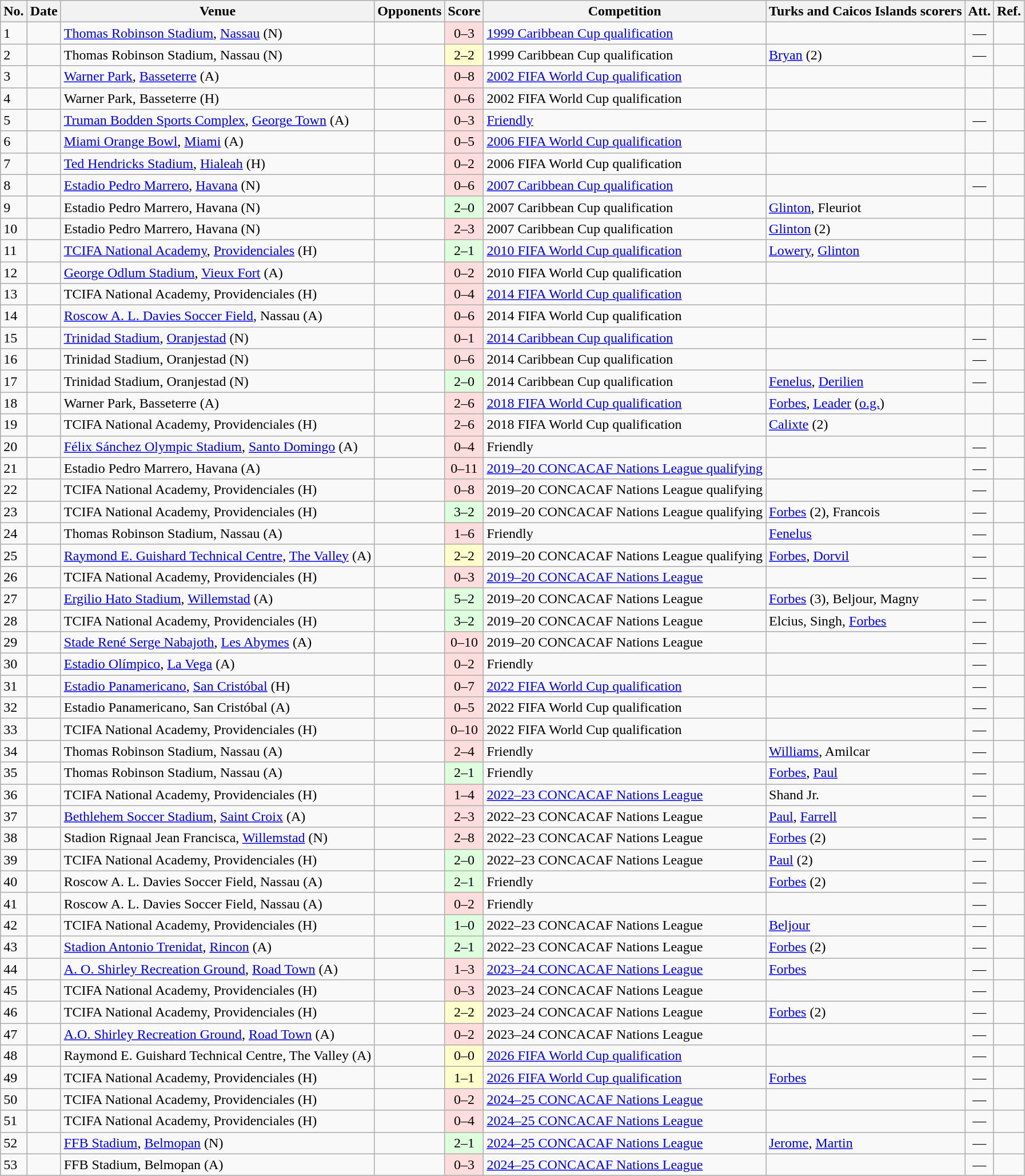<table class="wikitable sortable">
<tr>
<th>No.</th>
<th>Date</th>
<th>Venue</th>
<th>Opponents</th>
<th>Score</th>
<th>Competition</th>
<th class=unsortable>Turks and Caicos Islands scorers</th>
<th>Att.</th>
<th class=unsortable>Ref.</th>
</tr>
<tr>
<td>1</td>
<td></td>
<td><a href='#'>Thomas Robinson Stadium</a>, <a href='#'>Nassau</a> (N)</td>
<td></td>
<td align=center bgcolor=#ffdddd>0–3</td>
<td><a href='#'>1999 Caribbean Cup qualification</a></td>
<td></td>
<td align=center>—</td>
<td></td>
</tr>
<tr>
<td>2</td>
<td></td>
<td>Thomas Robinson Stadium, Nassau (N)</td>
<td></td>
<td align=center bgcolor=#ffffcc>2–2</td>
<td>1999 Caribbean Cup qualification</td>
<td><a href='#'>Bryan</a> (2)</td>
<td align=center>—</td>
<td></td>
</tr>
<tr>
<td>3</td>
<td></td>
<td><a href='#'>Warner Park</a>, <a href='#'>Basseterre</a> (A)</td>
<td></td>
<td align=center bgcolor=#ffdddd>0–8</td>
<td><a href='#'>2002 FIFA World Cup qualification</a></td>
<td></td>
<td align=center></td>
<td></td>
</tr>
<tr>
<td>4</td>
<td></td>
<td>Warner Park, Basseterre (H)</td>
<td></td>
<td align=center bgcolor=#ffdddd>0–6</td>
<td>2002 FIFA World Cup qualification</td>
<td></td>
<td align=center></td>
<td></td>
</tr>
<tr>
<td>5</td>
<td></td>
<td><a href='#'>Truman Bodden Sports Complex</a>, <a href='#'>George Town</a> (A)</td>
<td></td>
<td align=center bgcolor=#ffdddd>0–3</td>
<td><a href='#'>Friendly</a></td>
<td></td>
<td align=center>—</td>
<td></td>
</tr>
<tr>
<td>6</td>
<td></td>
<td><a href='#'>Miami Orange Bowl</a>, <a href='#'>Miami</a> (A)</td>
<td></td>
<td align=center bgcolor=#ffdddd>0–5</td>
<td><a href='#'>2006 FIFA World Cup qualification</a></td>
<td></td>
<td align=center></td>
<td></td>
</tr>
<tr>
<td>7</td>
<td></td>
<td><a href='#'>Ted Hendricks Stadium</a>, <a href='#'>Hialeah</a> (H)</td>
<td></td>
<td align=center bgcolor=#ffdddd>0–2</td>
<td>2006 FIFA World Cup qualification</td>
<td></td>
<td align=center></td>
<td></td>
</tr>
<tr>
<td>8</td>
<td></td>
<td><a href='#'>Estadio Pedro Marrero</a>, <a href='#'>Havana</a> (N)</td>
<td></td>
<td align=center bgcolor=#ffdddd>0–6</td>
<td><a href='#'>2007 Caribbean Cup qualification</a></td>
<td></td>
<td align=center>—</td>
<td></td>
</tr>
<tr>
<td>9</td>
<td></td>
<td>Estadio Pedro Marrero, Havana (N)</td>
<td></td>
<td align=center bgcolor=#ddffdd>2–0</td>
<td>2007 Caribbean Cup qualification</td>
<td><a href='#'>Glinton</a>, Fleuriot</td>
<td align=center></td>
<td></td>
</tr>
<tr>
<td>10</td>
<td></td>
<td>Estadio Pedro Marrero, Havana (N)</td>
<td></td>
<td align=center bgcolor=#ffdddd>2–3</td>
<td>2007 Caribbean Cup qualification</td>
<td><a href='#'>Glinton</a> (2)</td>
<td align=center></td>
<td></td>
</tr>
<tr>
<td>11</td>
<td></td>
<td><a href='#'>TCIFA National Academy</a>, <a href='#'>Providenciales</a> (H)</td>
<td></td>
<td align=center bgcolor=#ddffdd>2–1</td>
<td><a href='#'>2010 FIFA World Cup qualification</a></td>
<td><a href='#'>Lowery</a>, <a href='#'>Glinton</a></td>
<td align=center></td>
<td></td>
</tr>
<tr>
<td>12</td>
<td></td>
<td><a href='#'>George Odlum Stadium</a>, <a href='#'>Vieux Fort</a> (A)</td>
<td></td>
<td align=center bgcolor=#ffdddd>0–2</td>
<td>2010 FIFA World Cup qualification</td>
<td></td>
<td align=center></td>
<td></td>
</tr>
<tr>
<td>13</td>
<td></td>
<td>TCIFA National Academy, Providenciales (H)</td>
<td></td>
<td align=center bgcolor=#ffdddd>0–4</td>
<td><a href='#'>2014 FIFA World Cup qualification</a></td>
<td></td>
<td align=center></td>
<td></td>
</tr>
<tr>
<td>14</td>
<td></td>
<td><a href='#'>Roscow A. L. Davies Soccer Field</a>, Nassau (A)</td>
<td></td>
<td align=center bgcolor=#ffdddd>0–6</td>
<td>2014 FIFA World Cup qualification</td>
<td></td>
<td align=center></td>
<td></td>
</tr>
<tr>
<td>15</td>
<td></td>
<td><a href='#'>Trinidad Stadium</a>, <a href='#'>Oranjestad</a> (N)</td>
<td></td>
<td align=center bgcolor=#ffdddd>0–1</td>
<td><a href='#'>2014 Caribbean Cup qualification</a></td>
<td></td>
<td align=center>—</td>
<td></td>
</tr>
<tr>
<td>16</td>
<td></td>
<td>Trinidad Stadium, Oranjestad (N)</td>
<td></td>
<td align=center bgcolor=#ffdddd>0–6</td>
<td>2014 Caribbean Cup qualification</td>
<td></td>
<td align=center>—</td>
<td></td>
</tr>
<tr>
<td>17</td>
<td></td>
<td>Trinidad Stadium, Oranjestad (N)</td>
<td></td>
<td align=center bgcolor=#ddffdd>2–0</td>
<td>2014 Caribbean Cup qualification</td>
<td><a href='#'>Fenelus</a>, <a href='#'>Derilien</a></td>
<td align=center>—</td>
<td></td>
</tr>
<tr>
<td>18</td>
<td></td>
<td>Warner Park, Basseterre (A)</td>
<td></td>
<td align=center bgcolor=#ffdddd>2–6</td>
<td><a href='#'>2018 FIFA World Cup qualification</a></td>
<td><a href='#'>Forbes</a>, <a href='#'>Leader</a> (<a href='#'>o.g.</a>)</td>
<td align=center></td>
<td></td>
</tr>
<tr>
<td>19</td>
<td></td>
<td>TCIFA National Academy, Providenciales (H)</td>
<td></td>
<td align=center bgcolor=#ffdddd>2–6</td>
<td>2018 FIFA World Cup qualification</td>
<td><a href='#'>Calixte</a> (2)</td>
<td align=center></td>
<td></td>
</tr>
<tr>
<td>20</td>
<td></td>
<td><a href='#'>Félix Sánchez Olympic Stadium</a>, <a href='#'>Santo Domingo</a> (A)</td>
<td></td>
<td align=center bgcolor=#ffdddd>0–4</td>
<td>Friendly</td>
<td></td>
<td align=center>—</td>
<td></td>
</tr>
<tr>
<td>21</td>
<td></td>
<td>Estadio Pedro Marrero, Havana (A)</td>
<td></td>
<td align=center bgcolor=#ffdddd>0–11</td>
<td><a href='#'>2019–20 CONCACAF Nations League qualifying</a></td>
<td></td>
<td align=center>—</td>
<td></td>
</tr>
<tr>
<td>22</td>
<td></td>
<td>TCIFA National Academy, Providenciales (H)</td>
<td></td>
<td align=center bgcolor=#ffdddd>0–8</td>
<td>2019–20 CONCACAF Nations League qualifying</td>
<td></td>
<td align=center>—</td>
<td></td>
</tr>
<tr>
<td>23</td>
<td></td>
<td>TCIFA National Academy, Providenciales (H)</td>
<td></td>
<td align=center bgcolor=#ddffdd>3–2</td>
<td>2019–20 CONCACAF Nations League qualifying</td>
<td><a href='#'>Forbes</a> (2), Francois</td>
<td align=center>—</td>
<td></td>
</tr>
<tr>
<td>24</td>
<td></td>
<td>Thomas Robinson Stadium, Nassau (A)</td>
<td></td>
<td align=center bgcolor=#ffdddd>1–6</td>
<td>Friendly</td>
<td><a href='#'>Fenelus</a></td>
<td align=center>—</td>
<td></td>
</tr>
<tr>
<td>25</td>
<td></td>
<td><a href='#'>Raymond E. Guishard Technical Centre</a>, <a href='#'>The Valley</a> (A)</td>
<td></td>
<td align=center bgcolor=#ffffcc>2–2</td>
<td>2019–20 CONCACAF Nations League qualifying</td>
<td><a href='#'>Forbes</a>, <a href='#'>Dorvil</a></td>
<td align=center>—</td>
<td></td>
</tr>
<tr>
<td>26</td>
<td></td>
<td>TCIFA National Academy, Providenciales (H)</td>
<td></td>
<td align=center bgcolor=#ffdddd>0–3</td>
<td><a href='#'>2019–20 CONCACAF Nations League</a></td>
<td></td>
<td align=center>—</td>
<td></td>
</tr>
<tr>
<td>27</td>
<td></td>
<td><a href='#'>Ergilio Hato Stadium</a>, <a href='#'>Willemstad</a> (A)</td>
<td></td>
<td align=center bgcolor=#ddffdd>5–2</td>
<td>2019–20 CONCACAF Nations League</td>
<td><a href='#'>Forbes</a> (3), Beljour, Magny</td>
<td align=center>—</td>
<td></td>
</tr>
<tr>
<td>28</td>
<td></td>
<td>TCIFA National Academy, Providenciales (H)</td>
<td></td>
<td align=center bgcolor=#ddffdd>3–2</td>
<td>2019–20 CONCACAF Nations League</td>
<td>Elcius, Singh, <a href='#'>Forbes</a></td>
<td align=center>—</td>
<td></td>
</tr>
<tr>
<td>29</td>
<td></td>
<td><a href='#'>Stade René Serge Nabajoth</a>, <a href='#'>Les Abymes</a> (A)</td>
<td></td>
<td align=center bgcolor=#ffdddd>0–10</td>
<td>2019–20 CONCACAF Nations League</td>
<td></td>
<td align=center>—</td>
<td></td>
</tr>
<tr>
<td>30</td>
<td></td>
<td><a href='#'>Estadio Olímpico</a>, <a href='#'>La Vega</a> (A)</td>
<td></td>
<td align=center bgcolor=#ffdddd>0–2</td>
<td>Friendly</td>
<td></td>
<td align=center>—</td>
<td></td>
</tr>
<tr>
<td>31</td>
<td></td>
<td><a href='#'>Estadio Panamericano</a>, <a href='#'>San Cristóbal</a> (H)</td>
<td></td>
<td align=center bgcolor=#ffdddd>0–7</td>
<td><a href='#'>2022 FIFA World Cup qualification</a></td>
<td></td>
<td align=center>—</td>
<td></td>
</tr>
<tr>
<td>32</td>
<td></td>
<td>Estadio Panamericano, San Cristóbal (A)</td>
<td></td>
<td align=center bgcolor=#ffdddd>0–5</td>
<td>2022 FIFA World Cup qualification</td>
<td></td>
<td align=center>—</td>
<td></td>
</tr>
<tr>
<td>33</td>
<td></td>
<td>TCIFA National Academy, Providenciales (H)</td>
<td></td>
<td align=center bgcolor=#ffdddd>0–10</td>
<td>2022 FIFA World Cup qualification</td>
<td></td>
<td align=center>—</td>
<td></td>
</tr>
<tr>
<td>34</td>
<td></td>
<td>Thomas Robinson Stadium, Nassau (A)</td>
<td></td>
<td align=center bgcolor=#ffdddd>2–4</td>
<td>Friendly</td>
<td><a href='#'>Williams</a>, Amilcar</td>
<td align=center>—</td>
<td></td>
</tr>
<tr>
<td>35</td>
<td></td>
<td>Thomas Robinson Stadium, Nassau (A)</td>
<td></td>
<td align=center bgcolor=#ddffdd>2–1</td>
<td>Friendly</td>
<td><a href='#'>Forbes</a>, <a href='#'>Paul</a></td>
<td align=center>—</td>
<td></td>
</tr>
<tr>
<td>36</td>
<td></td>
<td>TCIFA National Academy, Providenciales (H)</td>
<td></td>
<td align=center bgcolor=#ffdddd>1–4</td>
<td><a href='#'>2022–23 CONCACAF Nations League</a></td>
<td>Shand Jr.</td>
<td align=center>—</td>
<td></td>
</tr>
<tr>
<td>37</td>
<td></td>
<td><a href='#'>Bethlehem Soccer Stadium</a>, <a href='#'>Saint Croix</a> (A)</td>
<td></td>
<td align=center bgcolor=#ffdddd>2–3</td>
<td>2022–23 CONCACAF Nations League</td>
<td><a href='#'>Paul</a>, <a href='#'>Farrell</a></td>
<td align=center>—</td>
<td></td>
</tr>
<tr>
<td>38</td>
<td></td>
<td>Stadion Rignaal Jean Francisca, <a href='#'>Willemstad</a> (N)</td>
<td></td>
<td align=center bgcolor=#ffdddd>2–8</td>
<td>2022–23 CONCACAF Nations League</td>
<td><a href='#'>Forbes</a> (2)</td>
<td align=center>—</td>
<td></td>
</tr>
<tr>
<td>39</td>
<td></td>
<td>TCIFA National Academy, Providenciales (H)</td>
<td></td>
<td align=center bgcolor=#ddffdd>2–0</td>
<td>2022–23 CONCACAF Nations League</td>
<td><a href='#'>Paul</a> (2)</td>
<td align=center>—</td>
<td></td>
</tr>
<tr>
<td>40</td>
<td></td>
<td>Roscow A. L. Davies Soccer Field, Nassau (A)</td>
<td></td>
<td align=center bgcolor=#ddffdd>2–1</td>
<td>Friendly</td>
<td><a href='#'>Forbes</a> (2)</td>
<td align=center>—</td>
<td></td>
</tr>
<tr>
<td>41</td>
<td></td>
<td>Roscow A. L. Davies Soccer Field, Nassau (A)</td>
<td></td>
<td align=center bgcolor=#ffdddd>0–2</td>
<td>Friendly</td>
<td></td>
<td align=center>—</td>
<td></td>
</tr>
<tr>
<td>42</td>
<td></td>
<td>TCIFA National Academy, Providenciales (H)</td>
<td></td>
<td align=center bgcolor=#ddffdd>1–0</td>
<td>2022–23 CONCACAF Nations League</td>
<td><a href='#'>Beljour</a></td>
<td align=center>—</td>
<td></td>
</tr>
<tr>
<td>43</td>
<td></td>
<td><a href='#'>Stadion Antonio Trenidat</a>, <a href='#'>Rincon</a> (A)</td>
<td></td>
<td align=center bgcolor=#ddffdd>2–1</td>
<td>2022–23 CONCACAF Nations League</td>
<td><a href='#'>Forbes</a> (2)</td>
<td align=center>—</td>
<td></td>
</tr>
<tr>
<td>44</td>
<td></td>
<td><a href='#'>A. O. Shirley Recreation Ground</a>, <a href='#'>Road Town</a> (A)</td>
<td></td>
<td align=center bgcolor=#ffdddd>1–3</td>
<td><a href='#'>2023–24 CONCACAF Nations League</a></td>
<td><a href='#'>Forbes</a></td>
<td align=center>—</td>
<td></td>
</tr>
<tr>
<td>45</td>
<td></td>
<td>TCIFA National Academy, Providenciales (H)</td>
<td></td>
<td align=center bgcolor=#ffdddd>0–3</td>
<td>2023–24 CONCACAF Nations League</td>
<td></td>
<td align=center>—</td>
<td></td>
</tr>
<tr>
<td>46</td>
<td></td>
<td>TCIFA National Academy, Providenciales (H)</td>
<td></td>
<td align=center bgcolor=#ffffcc>2–2</td>
<td>2023–24 CONCACAF Nations League</td>
<td><a href='#'>Forbes</a> (2)</td>
<td align=center>—</td>
<td></td>
</tr>
<tr>
<td>47</td>
<td></td>
<td><a href='#'>A.O. Shirley Recreation Ground</a>, <a href='#'>Road Town</a> (A)</td>
<td></td>
<td align=center bgcolor=#ffdddd>0–2</td>
<td>2023–24 CONCACAF Nations League</td>
<td></td>
<td align=center>—</td>
<td></td>
</tr>
<tr>
<td>48</td>
<td></td>
<td>Raymond E. Guishard Technical Centre, The Valley (A)</td>
<td></td>
<td align=center bgcolor=#ffffcc>0–0</td>
<td><a href='#'>2026 FIFA World Cup qualification</a></td>
<td></td>
<td align=center>—</td>
<td></td>
</tr>
<tr>
<td>49</td>
<td></td>
<td>TCIFA National Academy, Providenciales (H)</td>
<td></td>
<td align=center bgcolor=#ffffcc>1–1</td>
<td><a href='#'>2026 FIFA World Cup qualification</a></td>
<td><a href='#'>Forbes</a></td>
<td align=center>—</td>
<td></td>
</tr>
<tr>
<td>50</td>
<td></td>
<td>TCIFA National Academy, Providenciales (H)</td>
<td></td>
<td align=center bgcolor=#ffdddd>0–2</td>
<td><a href='#'>2024–25 CONCACAF Nations League</a></td>
<td></td>
<td align=center>—</td>
<td></td>
</tr>
<tr>
<td>51</td>
<td></td>
<td>TCIFA National Academy, Providenciales (H)</td>
<td></td>
<td align=center bgcolor=#ffdddd>0–4</td>
<td><a href='#'>2024–25 CONCACAF Nations League</a></td>
<td></td>
<td align=center>—</td>
<td></td>
</tr>
<tr>
<td>52</td>
<td></td>
<td><a href='#'>FFB Stadium</a>, <a href='#'>Belmopan</a> (N)</td>
<td></td>
<td align=center bgcolor=#ddffdd>2–1</td>
<td><a href='#'>2024–25 CONCACAF Nations League</a></td>
<td><a href='#'>Jerome</a>, <a href='#'>Martin</a></td>
<td align=center>—</td>
<td></td>
</tr>
<tr>
<td>53</td>
<td></td>
<td>FFB Stadium, Belmopan (A)</td>
<td></td>
<td align=center bgcolor=#ffdddd>0–3</td>
<td><a href='#'>2024–25 CONCACAF Nations League</a></td>
<td></td>
<td align=center>—</td>
<td></td>
</tr>
</table>
